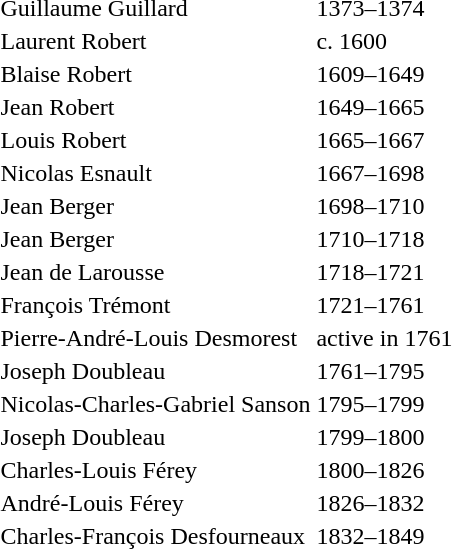<table>
<tr>
<td>Guillaume Guillard</td>
<td>1373–1374</td>
</tr>
<tr>
<td>Laurent Robert</td>
<td>c. 1600</td>
</tr>
<tr>
<td>Blaise Robert</td>
<td>1609–1649</td>
</tr>
<tr>
<td>Jean Robert</td>
<td>1649–1665</td>
</tr>
<tr>
<td>Louis Robert</td>
<td>1665–1667</td>
</tr>
<tr>
<td>Nicolas Esnault</td>
<td>1667–1698</td>
</tr>
<tr>
<td>Jean Berger</td>
<td>1698–1710</td>
</tr>
<tr>
<td>Jean Berger</td>
<td>1710–1718</td>
</tr>
<tr>
<td>Jean de Larousse</td>
<td>1718–1721</td>
</tr>
<tr>
<td>François Trémont</td>
<td>1721–1761</td>
</tr>
<tr>
<td>Pierre-André-Louis Desmorest</td>
<td>active in 1761</td>
</tr>
<tr>
<td>Joseph Doubleau</td>
<td>1761–1795</td>
</tr>
<tr>
<td>Nicolas-Charles-Gabriel Sanson</td>
<td>1795–1799</td>
</tr>
<tr>
<td>Joseph Doubleau</td>
<td>1799–1800</td>
</tr>
<tr>
<td>Charles-Louis Férey</td>
<td>1800–1826</td>
</tr>
<tr>
<td>André-Louis Férey</td>
<td>1826–1832</td>
</tr>
<tr>
<td>Charles-François Desfourneaux</td>
<td>1832–1849</td>
</tr>
</table>
